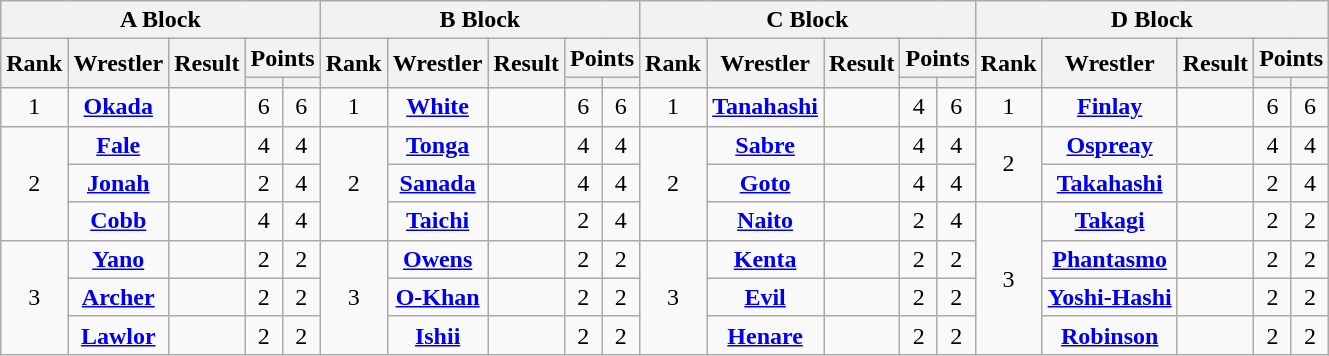<table class="wikitable mw-collapsible mw-collapsed" style="text-align: center">
<tr>
<th colspan="5">A Block</th>
<th colspan="5">B Block</th>
<th colspan="5">C Block</th>
<th colspan="5">D Block</th>
</tr>
<tr>
<th rowspan="2">Rank</th>
<th rowspan="2">Wrestler</th>
<th rowspan="2">Result</th>
<th colspan="2">Points</th>
<th rowspan="2">Rank</th>
<th rowspan="2">Wrestler</th>
<th rowspan="2">Result</th>
<th colspan="2">Points</th>
<th rowspan="2">Rank</th>
<th rowspan="2">Wrestler</th>
<th rowspan="2">Result</th>
<th colspan="2">Points</th>
<th rowspan="2">Rank</th>
<th rowspan="2">Wrestler</th>
<th rowspan="2">Result</th>
<th colspan="2">Points</th>
</tr>
<tr>
<th></th>
<th></th>
<th></th>
<th></th>
<th></th>
<th></th>
<th></th>
<th></th>
</tr>
<tr>
<td>1</td>
<td><strong><a href='#'>Okada</a></strong></td>
<td></td>
<td>6</td>
<td>6</td>
<td>1</td>
<td><strong><a href='#'>White</a></strong></td>
<td></td>
<td>6</td>
<td>6</td>
<td>1</td>
<td><strong><a href='#'>Tanahashi</a></strong></td>
<td></td>
<td>4</td>
<td>6</td>
<td>1</td>
<td><strong><a href='#'>Finlay</a></strong></td>
<td></td>
<td>6</td>
<td>6</td>
</tr>
<tr>
<td rowspan="3">2</td>
<td><strong><a href='#'>Fale</a></strong></td>
<td></td>
<td>4</td>
<td>4</td>
<td rowspan="3">2</td>
<td><strong><a href='#'>Tonga</a></strong></td>
<td></td>
<td>4</td>
<td>4</td>
<td rowspan="3">2</td>
<td><strong><a href='#'>Sabre</a></strong></td>
<td></td>
<td>4</td>
<td>4</td>
<td rowspan="2">2</td>
<td><strong><a href='#'>Ospreay</a></strong></td>
<td></td>
<td>4</td>
<td>4</td>
</tr>
<tr>
<td><strong><a href='#'>Jonah</a></strong></td>
<td></td>
<td>2</td>
<td>4</td>
<td><a href='#'><strong>Sanada</strong></a></td>
<td></td>
<td>4</td>
<td>4</td>
<td><strong><a href='#'>Goto</a></strong></td>
<td></td>
<td>4</td>
<td>4</td>
<td><strong><a href='#'>Takahashi</a></strong></td>
<td></td>
<td>2</td>
<td>4</td>
</tr>
<tr>
<td><strong><a href='#'>Cobb</a></strong></td>
<td></td>
<td>4</td>
<td>4</td>
<td><a href='#'><strong>Taichi</strong></a></td>
<td></td>
<td>2</td>
<td>4</td>
<td><strong><a href='#'>Naito</a></strong></td>
<td></td>
<td>2</td>
<td>4</td>
<td rowspan="4">3</td>
<td><strong><a href='#'>Takagi</a></strong></td>
<td></td>
<td>2</td>
<td>2</td>
</tr>
<tr>
<td rowspan="3">3</td>
<td><strong><a href='#'>Yano</a></strong></td>
<td></td>
<td>2</td>
<td>2</td>
<td rowspan="3">3</td>
<td><strong><a href='#'>Owens</a></strong></td>
<td></td>
<td>2</td>
<td>2</td>
<td rowspan="3">3</td>
<td><strong><a href='#'>Kenta</a></strong></td>
<td></td>
<td>2</td>
<td>2</td>
<td><strong><a href='#'>Phantasmo</a></strong></td>
<td></td>
<td>2</td>
<td>2</td>
</tr>
<tr>
<td><strong><a href='#'>Archer</a></strong></td>
<td></td>
<td>2</td>
<td>2</td>
<td><a href='#'><strong>O-Khan</strong></a></td>
<td></td>
<td>2</td>
<td>2</td>
<td><a href='#'><strong>Evil</strong></a></td>
<td></td>
<td>2</td>
<td>2</td>
<td><strong><a href='#'>Yoshi-Hashi</a></strong></td>
<td></td>
<td>2</td>
<td>2</td>
</tr>
<tr>
<td><strong><a href='#'>Lawlor</a></strong></td>
<td></td>
<td>2</td>
<td>2</td>
<td><strong><a href='#'>Ishii</a></strong></td>
<td></td>
<td>2</td>
<td>2</td>
<td><strong><a href='#'>Henare</a></strong></td>
<td></td>
<td>2</td>
<td>2</td>
<td><strong><a href='#'>Robinson</a></strong></td>
<td></td>
<td>2</td>
<td>2</td>
</tr>
</table>
